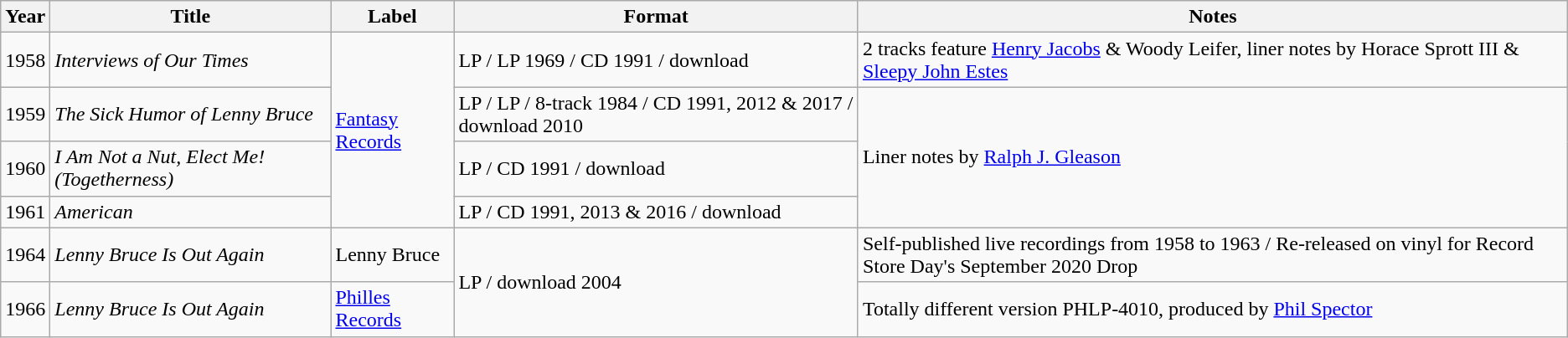<table class="wikitable">
<tr>
<th>Year</th>
<th>Title</th>
<th>Label</th>
<th>Format</th>
<th>Notes</th>
</tr>
<tr>
<td>1958</td>
<td><em>Interviews of Our Times</em></td>
<td rowspan="4"><a href='#'>Fantasy Records</a></td>
<td>LP / LP 1969 / CD 1991 / download</td>
<td>2 tracks feature <a href='#'>Henry Jacobs</a> & Woody Leifer, liner notes by Horace Sprott III & <a href='#'>Sleepy John Estes</a></td>
</tr>
<tr>
<td>1959</td>
<td><em>The Sick Humor of Lenny Bruce</em></td>
<td>LP / LP / 8-track 1984 / CD 1991, 2012 & 2017 / download 2010</td>
<td rowspan="3">Liner notes by <a href='#'>Ralph J. Gleason</a></td>
</tr>
<tr>
<td>1960</td>
<td><em>I Am Not a Nut, Elect Me! (Togetherness)</em></td>
<td>LP / CD 1991 / download</td>
</tr>
<tr>
<td>1961</td>
<td><em>American</em></td>
<td>LP / CD 1991, 2013 & 2016 / download</td>
</tr>
<tr>
<td>1964</td>
<td><em>Lenny Bruce Is Out Again</em></td>
<td>Lenny Bruce</td>
<td rowspan="2">LP / download 2004</td>
<td>Self-published live recordings from 1958 to 1963 / Re-released on vinyl for Record Store Day's September 2020 Drop</td>
</tr>
<tr>
<td>1966</td>
<td><em>Lenny Bruce Is Out Again</em></td>
<td><a href='#'>Philles Records</a></td>
<td>Totally different version PHLP-4010, produced by <a href='#'>Phil Spector</a></td>
</tr>
</table>
